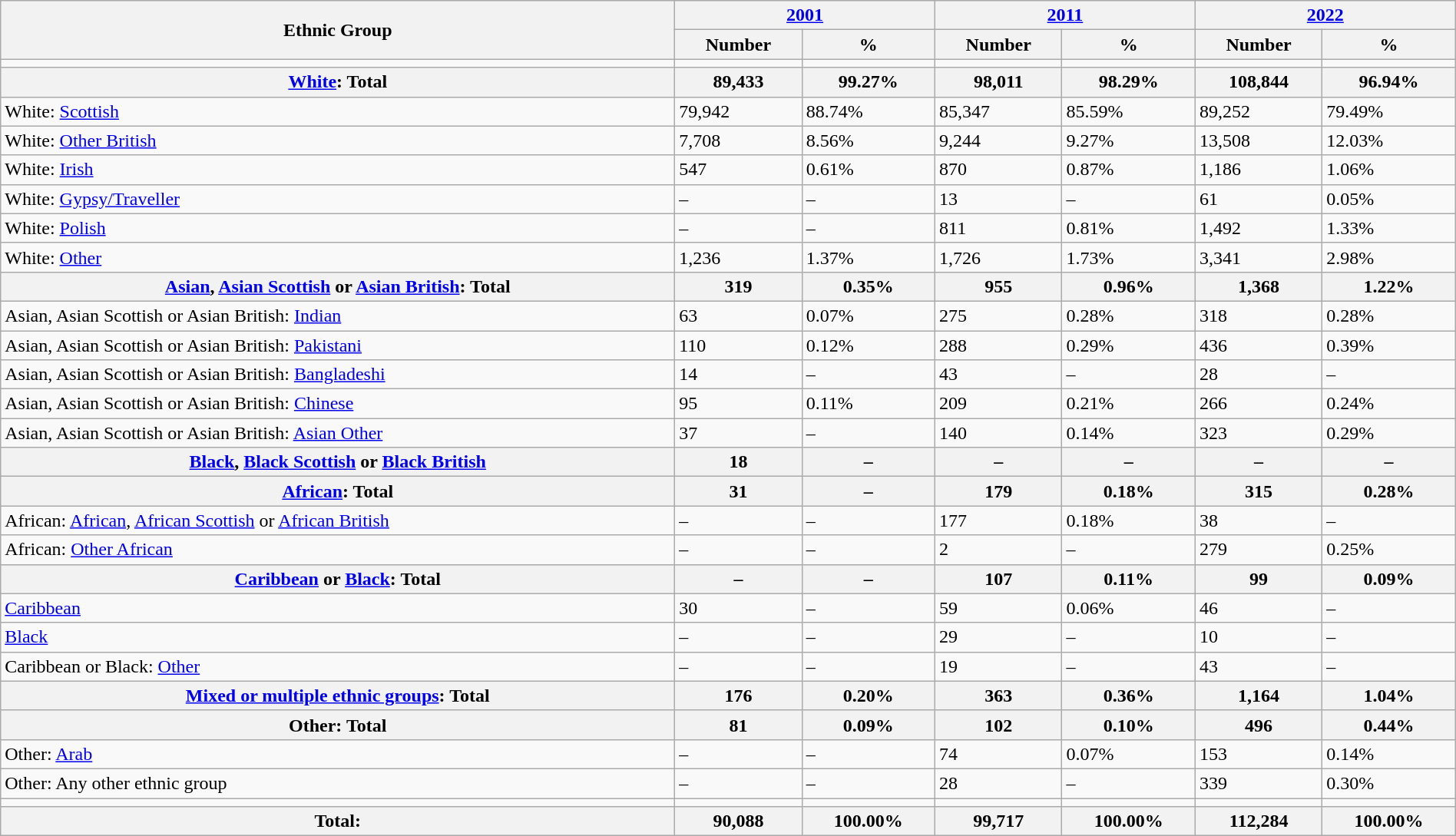<table class="wikitable sortable" width="100%">
<tr>
<th rowspan="2">Ethnic Group</th>
<th colspan="2"><a href='#'>2001</a></th>
<th colspan="2"><a href='#'>2011</a></th>
<th colspan="2"><a href='#'>2022</a></th>
</tr>
<tr>
<th>Number</th>
<th>%</th>
<th>Number</th>
<th>%</th>
<th>Number</th>
<th>%</th>
</tr>
<tr>
<td></td>
<td></td>
<td></td>
<td></td>
<td></td>
<td></td>
<td></td>
</tr>
<tr>
<th><a href='#'>White</a>: Total</th>
<th>89,433</th>
<th>99.27%</th>
<th>98,011</th>
<th>98.29%</th>
<th>108,844</th>
<th>96.94%</th>
</tr>
<tr>
<td>White: <a href='#'>Scottish</a></td>
<td>79,942</td>
<td>88.74%</td>
<td>85,347</td>
<td>85.59%</td>
<td>89,252</td>
<td>79.49%</td>
</tr>
<tr>
<td>White: <a href='#'>Other British</a></td>
<td>7,708</td>
<td>8.56%</td>
<td>9,244</td>
<td>9.27%</td>
<td>13,508</td>
<td>12.03%</td>
</tr>
<tr>
<td>White: <a href='#'>Irish</a></td>
<td>547</td>
<td>0.61%</td>
<td>870</td>
<td>0.87%</td>
<td>1,186</td>
<td>1.06%</td>
</tr>
<tr>
<td>White: <a href='#'>Gypsy/Traveller</a></td>
<td>–</td>
<td>–</td>
<td>13</td>
<td>–</td>
<td>61</td>
<td>0.05%</td>
</tr>
<tr>
<td>White: <a href='#'>Polish</a></td>
<td>–</td>
<td>–</td>
<td>811</td>
<td>0.81%</td>
<td>1,492</td>
<td>1.33%</td>
</tr>
<tr>
<td>White: <a href='#'>Other</a></td>
<td>1,236</td>
<td>1.37%</td>
<td>1,726</td>
<td>1.73%</td>
<td>3,341</td>
<td>2.98%</td>
</tr>
<tr>
<th><a href='#'>Asian</a>, <a href='#'>Asian Scottish</a> or <a href='#'>Asian British</a>: Total</th>
<th>319</th>
<th>0.35%</th>
<th>955</th>
<th>0.96%</th>
<th>1,368</th>
<th>1.22%</th>
</tr>
<tr>
<td>Asian, Asian Scottish or Asian British: <a href='#'>Indian</a></td>
<td>63</td>
<td>0.07%</td>
<td>275</td>
<td>0.28%</td>
<td>318</td>
<td>0.28%</td>
</tr>
<tr>
<td>Asian, Asian Scottish or Asian British: <a href='#'>Pakistani</a></td>
<td>110</td>
<td>0.12%</td>
<td>288</td>
<td>0.29%</td>
<td>436</td>
<td>0.39%</td>
</tr>
<tr>
<td>Asian, Asian Scottish or Asian British: <a href='#'>Bangladeshi</a></td>
<td>14</td>
<td>–</td>
<td>43</td>
<td>–</td>
<td>28</td>
<td>–</td>
</tr>
<tr>
<td>Asian, Asian Scottish or Asian British: <a href='#'>Chinese</a></td>
<td>95</td>
<td>0.11%</td>
<td>209</td>
<td>0.21%</td>
<td>266</td>
<td>0.24%</td>
</tr>
<tr>
<td>Asian, Asian Scottish or Asian British: <a href='#'>Asian Other</a></td>
<td>37</td>
<td>–</td>
<td>140</td>
<td>0.14%</td>
<td>323</td>
<td>0.29%</td>
</tr>
<tr>
<th><a href='#'>Black</a>, <a href='#'>Black Scottish</a> or <a href='#'>Black British</a></th>
<th>18</th>
<th>–</th>
<th>–</th>
<th>–</th>
<th>–</th>
<th>–</th>
</tr>
<tr>
<th><a href='#'>African</a>: Total</th>
<th>31</th>
<th>–</th>
<th>179</th>
<th>0.18%</th>
<th>315</th>
<th>0.28%</th>
</tr>
<tr>
<td>African: <a href='#'>African</a>, <a href='#'>African Scottish</a> or <a href='#'>African British</a></td>
<td>–</td>
<td>–</td>
<td>177</td>
<td>0.18%</td>
<td>38</td>
<td>–</td>
</tr>
<tr>
<td>African: <a href='#'>Other African</a></td>
<td>–</td>
<td>–</td>
<td>2</td>
<td>–</td>
<td>279</td>
<td>0.25%</td>
</tr>
<tr>
<th><a href='#'>Caribbean</a> or <a href='#'>Black</a>: Total</th>
<th>–</th>
<th>–</th>
<th>107</th>
<th>0.11%</th>
<th>99</th>
<th>0.09%</th>
</tr>
<tr>
<td><a href='#'>Caribbean</a></td>
<td>30</td>
<td>–</td>
<td>59</td>
<td>0.06%</td>
<td>46</td>
<td>–</td>
</tr>
<tr>
<td><a href='#'>Black</a></td>
<td>–</td>
<td>–</td>
<td>29</td>
<td>–</td>
<td>10</td>
<td>–</td>
</tr>
<tr>
<td>Caribbean or Black: <a href='#'>Other</a></td>
<td>–</td>
<td>–</td>
<td>19</td>
<td>–</td>
<td>43</td>
<td>–</td>
</tr>
<tr>
<th><a href='#'>Mixed or multiple ethnic groups</a>: Total</th>
<th>176</th>
<th>0.20%</th>
<th>363</th>
<th>0.36%</th>
<th>1,164</th>
<th>1.04%</th>
</tr>
<tr>
<th>Other: Total</th>
<th>81</th>
<th>0.09%</th>
<th>102</th>
<th>0.10%</th>
<th>496</th>
<th>0.44%</th>
</tr>
<tr>
<td>Other: <a href='#'>Arab</a></td>
<td>–</td>
<td>–</td>
<td>74</td>
<td>0.07%</td>
<td>153</td>
<td>0.14%</td>
</tr>
<tr>
<td>Other: Any other ethnic group</td>
<td>–</td>
<td>–</td>
<td>28</td>
<td>–</td>
<td>339</td>
<td>0.30%</td>
</tr>
<tr>
<td></td>
<td></td>
<td></td>
<td></td>
<td></td>
<td></td>
<td></td>
</tr>
<tr>
<th>Total:</th>
<th>90,088</th>
<th>100.00%</th>
<th>99,717</th>
<th>100.00%</th>
<th>112,284</th>
<th>100.00%</th>
</tr>
</table>
